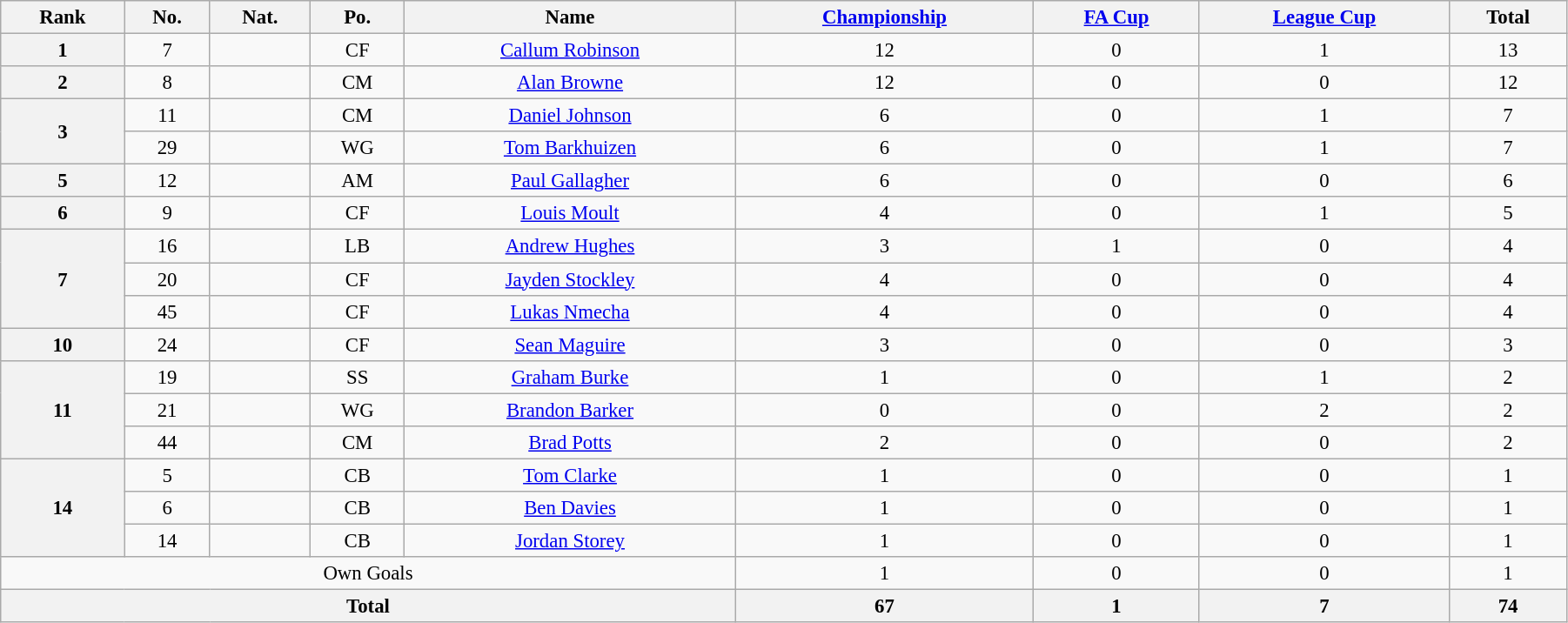<table class="wikitable" style="text-align:center; font-size:95%; width:95%;">
<tr>
<th>Rank</th>
<th>No.</th>
<th>Nat.</th>
<th>Po.</th>
<th>Name</th>
<th><a href='#'>Championship</a></th>
<th><a href='#'>FA Cup</a></th>
<th><a href='#'>League Cup</a></th>
<th>Total</th>
</tr>
<tr>
<th rowspan=1>1</th>
<td>7</td>
<td></td>
<td>CF</td>
<td><a href='#'>Callum Robinson</a></td>
<td>12</td>
<td>0</td>
<td>1</td>
<td>13</td>
</tr>
<tr>
<th rowspan=1>2</th>
<td>8</td>
<td></td>
<td>CM</td>
<td><a href='#'>Alan Browne</a></td>
<td>12</td>
<td>0</td>
<td>0</td>
<td>12</td>
</tr>
<tr>
<th rowspan=2>3</th>
<td>11</td>
<td></td>
<td>CM</td>
<td><a href='#'>Daniel Johnson</a></td>
<td>6</td>
<td>0</td>
<td>1</td>
<td>7</td>
</tr>
<tr>
<td>29</td>
<td></td>
<td>WG</td>
<td><a href='#'>Tom Barkhuizen</a></td>
<td>6</td>
<td>0</td>
<td>1</td>
<td>7</td>
</tr>
<tr>
<th rowspan=1>5</th>
<td>12</td>
<td></td>
<td>AM</td>
<td><a href='#'>Paul Gallagher</a></td>
<td>6</td>
<td>0</td>
<td>0</td>
<td>6</td>
</tr>
<tr>
<th rowspan=1>6</th>
<td>9</td>
<td></td>
<td>CF</td>
<td><a href='#'>Louis Moult</a></td>
<td>4</td>
<td>0</td>
<td>1</td>
<td>5</td>
</tr>
<tr>
<th rowspan=3>7</th>
<td>16</td>
<td></td>
<td>LB</td>
<td><a href='#'>Andrew Hughes</a></td>
<td>3</td>
<td>1</td>
<td>0</td>
<td>4</td>
</tr>
<tr>
<td>20</td>
<td></td>
<td>CF</td>
<td><a href='#'>Jayden Stockley</a></td>
<td>4</td>
<td>0</td>
<td>0</td>
<td>4</td>
</tr>
<tr>
<td>45</td>
<td></td>
<td>CF</td>
<td><a href='#'>Lukas Nmecha</a></td>
<td>4</td>
<td>0</td>
<td>0</td>
<td>4</td>
</tr>
<tr>
<th rowspan=1>10</th>
<td>24</td>
<td></td>
<td>CF</td>
<td><a href='#'>Sean Maguire</a></td>
<td>3</td>
<td>0</td>
<td>0</td>
<td>3</td>
</tr>
<tr>
<th rowspan=3>11</th>
<td>19</td>
<td></td>
<td>SS</td>
<td><a href='#'>Graham Burke</a></td>
<td>1</td>
<td>0</td>
<td>1</td>
<td>2</td>
</tr>
<tr>
<td>21</td>
<td></td>
<td>WG</td>
<td><a href='#'>Brandon Barker</a></td>
<td>0</td>
<td>0</td>
<td>2</td>
<td>2</td>
</tr>
<tr>
<td>44</td>
<td></td>
<td>CM</td>
<td><a href='#'>Brad Potts</a></td>
<td>2</td>
<td>0</td>
<td>0</td>
<td>2</td>
</tr>
<tr>
<th rowspan=3>14</th>
<td>5</td>
<td></td>
<td>CB</td>
<td><a href='#'>Tom Clarke</a></td>
<td>1</td>
<td>0</td>
<td>0</td>
<td>1</td>
</tr>
<tr>
<td>6</td>
<td></td>
<td>CB</td>
<td><a href='#'>Ben Davies</a></td>
<td>1</td>
<td>0</td>
<td>0</td>
<td>1</td>
</tr>
<tr>
<td>14</td>
<td></td>
<td>CB</td>
<td><a href='#'>Jordan Storey</a></td>
<td>1</td>
<td>0</td>
<td>0</td>
<td>1</td>
</tr>
<tr>
<td colspan=5>Own Goals</td>
<td>1</td>
<td>0</td>
<td>0</td>
<td>1</td>
</tr>
<tr>
<th colspan=5>Total</th>
<th>67</th>
<th>1</th>
<th>7</th>
<th>74</th>
</tr>
</table>
